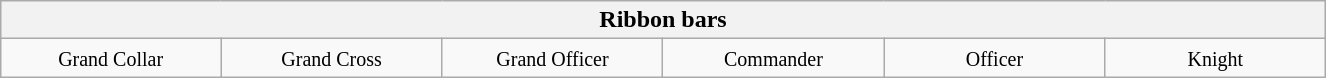<table align=center class=wikitable width=70% style="margin-left: auto; margin-right: auto; border: none;">
<tr>
<th colspan=6>Ribbon bars</th>
</tr>
<tr>
<td width=16% valign=top align=center><small>Grand Collar</small></td>
<td width=16% valign=top align=center><small>Grand Cross</small></td>
<td width=16% valign=top align=center><small>Grand Officer</small></td>
<td width=16% valign=top align=center><small>Commander</small></td>
<td width=16% valign=top align=center><small>Officer</small></td>
<td width=16% valign=top align=center><small>Knight</small></td>
</tr>
</table>
